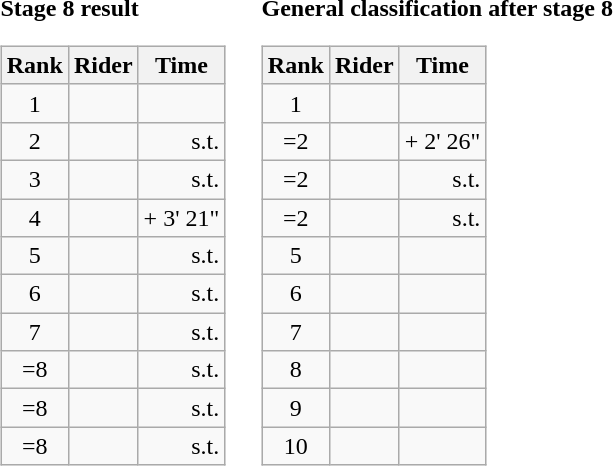<table>
<tr>
<td><strong>Stage 8 result</strong><br><table class="wikitable">
<tr>
<th scope="col">Rank</th>
<th scope="col">Rider</th>
<th scope="col">Time</th>
</tr>
<tr>
<td style="text-align:center;">1</td>
<td></td>
<td style="text-align:right;"></td>
</tr>
<tr>
<td style="text-align:center;">2</td>
<td></td>
<td style="text-align:right;">s.t.</td>
</tr>
<tr>
<td style="text-align:center;">3</td>
<td></td>
<td style="text-align:right;">s.t.</td>
</tr>
<tr>
<td style="text-align:center;">4</td>
<td></td>
<td style="text-align:right;">+ 3' 21"</td>
</tr>
<tr>
<td style="text-align:center;">5</td>
<td></td>
<td style="text-align:right;">s.t.</td>
</tr>
<tr>
<td style="text-align:center;">6</td>
<td></td>
<td style="text-align:right;">s.t.</td>
</tr>
<tr>
<td style="text-align:center;">7</td>
<td></td>
<td style="text-align:right;">s.t.</td>
</tr>
<tr>
<td style="text-align:center;">=8</td>
<td></td>
<td style="text-align:right;">s.t.</td>
</tr>
<tr>
<td style="text-align:center;">=8</td>
<td></td>
<td style="text-align:right;">s.t.</td>
</tr>
<tr>
<td style="text-align:center;">=8</td>
<td></td>
<td style="text-align:right;">s.t.</td>
</tr>
</table>
</td>
<td></td>
<td><strong>General classification after stage 8</strong><br><table class="wikitable">
<tr>
<th scope="col">Rank</th>
<th scope="col">Rider</th>
<th scope="col">Time</th>
</tr>
<tr>
<td style="text-align:center;">1</td>
<td></td>
<td style="text-align:right;"></td>
</tr>
<tr>
<td style="text-align:center;">=2</td>
<td></td>
<td style="text-align:right;">+ 2' 26"</td>
</tr>
<tr>
<td style="text-align:center;">=2</td>
<td></td>
<td style="text-align:right;">s.t.</td>
</tr>
<tr>
<td style="text-align:center;">=2</td>
<td></td>
<td style="text-align:right;">s.t.</td>
</tr>
<tr>
<td style="text-align:center;">5</td>
<td></td>
<td></td>
</tr>
<tr>
<td style="text-align:center;">6</td>
<td></td>
<td></td>
</tr>
<tr>
<td style="text-align:center;">7</td>
<td></td>
<td></td>
</tr>
<tr>
<td style="text-align:center;">8</td>
<td></td>
<td></td>
</tr>
<tr>
<td style="text-align:center;">9</td>
<td></td>
<td></td>
</tr>
<tr>
<td style="text-align:center;">10</td>
<td></td>
<td></td>
</tr>
</table>
</td>
</tr>
</table>
